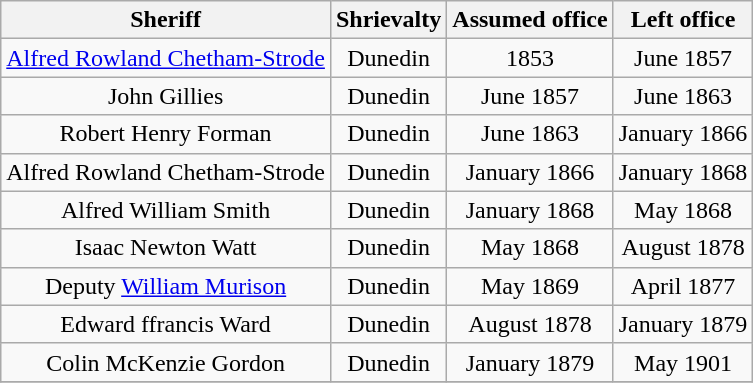<table class="wikitable plainrowheaders" style="text-align:center;">
<tr>
<th>Sheriff</th>
<th>Shrievalty</th>
<th>Assumed office</th>
<th>Left office</th>
</tr>
<tr>
<td><a href='#'>Alfred Rowland Chetham-Strode</a></td>
<td>Dunedin</td>
<td>1853</td>
<td>June 1857</td>
</tr>
<tr>
<td>John Gillies</td>
<td>Dunedin</td>
<td>June 1857</td>
<td>June 1863</td>
</tr>
<tr>
<td>Robert Henry Forman</td>
<td>Dunedin</td>
<td>June 1863</td>
<td>January 1866</td>
</tr>
<tr>
<td>Alfred Rowland Chetham-Strode</td>
<td>Dunedin</td>
<td>January 1866</td>
<td>January 1868</td>
</tr>
<tr>
<td>Alfred William Smith</td>
<td>Dunedin</td>
<td>January 1868</td>
<td>May 1868</td>
</tr>
<tr>
<td>Isaac Newton Watt</td>
<td>Dunedin</td>
<td>May 1868</td>
<td>August 1878</td>
</tr>
<tr>
<td>Deputy <a href='#'>William Murison</a></td>
<td>Dunedin</td>
<td>May 1869</td>
<td>April 1877</td>
</tr>
<tr>
<td>Edward ffrancis Ward</td>
<td>Dunedin</td>
<td>August 1878</td>
<td>January 1879</td>
</tr>
<tr>
<td>Colin McKenzie Gordon</td>
<td>Dunedin</td>
<td>January 1879</td>
<td>May 1901</td>
</tr>
<tr>
</tr>
</table>
